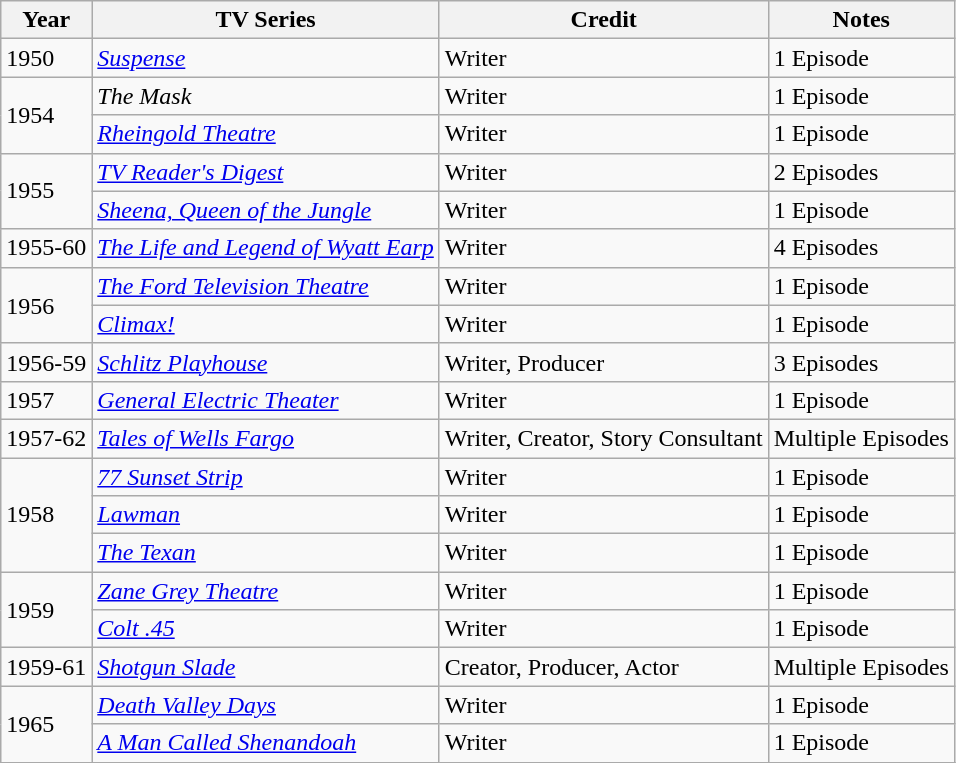<table class="wikitable">
<tr>
<th>Year</th>
<th>TV Series</th>
<th>Credit</th>
<th>Notes</th>
</tr>
<tr>
<td>1950</td>
<td><em><a href='#'>Suspense</a></em></td>
<td>Writer</td>
<td>1 Episode</td>
</tr>
<tr>
<td rowspan=2>1954</td>
<td><em>The Mask</em></td>
<td>Writer</td>
<td>1 Episode</td>
</tr>
<tr>
<td><em><a href='#'>Rheingold Theatre</a></em></td>
<td>Writer</td>
<td>1 Episode</td>
</tr>
<tr>
<td rowspan=2>1955</td>
<td><em><a href='#'>TV Reader's Digest</a></em></td>
<td>Writer</td>
<td>2 Episodes</td>
</tr>
<tr>
<td><em><a href='#'>Sheena, Queen of the Jungle</a></em></td>
<td>Writer</td>
<td>1 Episode</td>
</tr>
<tr>
<td>1955-60</td>
<td><em><a href='#'>The Life and Legend of Wyatt Earp</a></em></td>
<td>Writer</td>
<td>4 Episodes</td>
</tr>
<tr>
<td rowspan=2>1956</td>
<td><em><a href='#'>The Ford Television Theatre</a></em></td>
<td>Writer</td>
<td>1 Episode</td>
</tr>
<tr>
<td><em><a href='#'>Climax!</a></em></td>
<td>Writer</td>
<td>1 Episode</td>
</tr>
<tr>
<td>1956-59</td>
<td><em><a href='#'>Schlitz Playhouse</a></em></td>
<td>Writer, Producer</td>
<td>3 Episodes</td>
</tr>
<tr>
<td>1957</td>
<td><em><a href='#'>General Electric Theater</a></em></td>
<td>Writer</td>
<td>1 Episode</td>
</tr>
<tr>
<td>1957-62</td>
<td><em><a href='#'>Tales of Wells Fargo</a></em></td>
<td>Writer, Creator, Story Consultant</td>
<td>Multiple Episodes</td>
</tr>
<tr>
<td rowspan=3>1958</td>
<td><em><a href='#'>77 Sunset Strip</a></em></td>
<td>Writer</td>
<td>1 Episode</td>
</tr>
<tr>
<td><em><a href='#'>Lawman</a></em></td>
<td>Writer</td>
<td>1 Episode</td>
</tr>
<tr>
<td><em><a href='#'>The Texan</a></em></td>
<td>Writer</td>
<td>1 Episode</td>
</tr>
<tr>
<td rowspan=2>1959</td>
<td><em><a href='#'>Zane Grey Theatre</a></em></td>
<td>Writer</td>
<td>1 Episode</td>
</tr>
<tr>
<td><em><a href='#'>Colt .45</a></em></td>
<td>Writer</td>
<td>1 Episode</td>
</tr>
<tr>
<td>1959-61</td>
<td><em><a href='#'>Shotgun Slade</a></em></td>
<td>Creator, Producer, Actor</td>
<td>Multiple Episodes</td>
</tr>
<tr>
<td rowspan=2>1965</td>
<td><em><a href='#'>Death Valley Days</a></em></td>
<td>Writer</td>
<td>1 Episode</td>
</tr>
<tr>
<td><em><a href='#'>A Man Called Shenandoah</a></em></td>
<td>Writer</td>
<td>1 Episode</td>
</tr>
<tr>
</tr>
</table>
